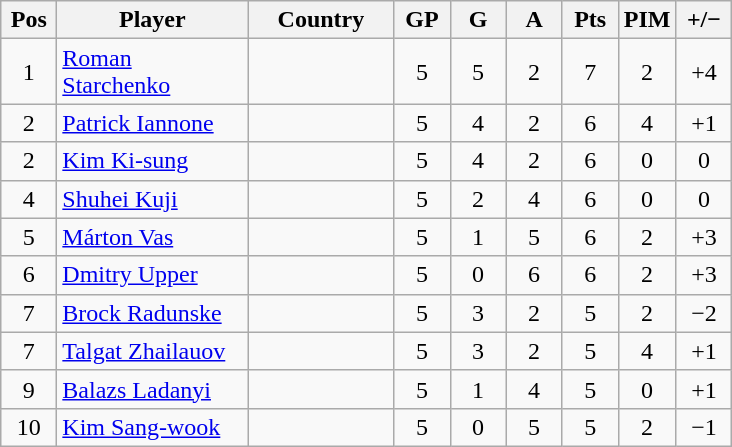<table class="wikitable sortable" style="text-align: center;">
<tr>
<th width=30>Pos</th>
<th width=120>Player</th>
<th width=90>Country</th>
<th width=30>GP</th>
<th width=30>G</th>
<th width=30>A</th>
<th width=30>Pts</th>
<th width=30>PIM</th>
<th width=30>+/−</th>
</tr>
<tr>
<td>1</td>
<td align=left><a href='#'>Roman Starchenko</a></td>
<td align=left></td>
<td>5</td>
<td>5</td>
<td>2</td>
<td>7</td>
<td>2</td>
<td>+4</td>
</tr>
<tr>
<td>2</td>
<td align=left><a href='#'>Patrick Iannone</a></td>
<td align=left></td>
<td>5</td>
<td>4</td>
<td>2</td>
<td>6</td>
<td>4</td>
<td>+1</td>
</tr>
<tr>
<td>2</td>
<td align=left><a href='#'>Kim Ki-sung</a></td>
<td align=left></td>
<td>5</td>
<td>4</td>
<td>2</td>
<td>6</td>
<td>0</td>
<td>0</td>
</tr>
<tr>
<td>4</td>
<td align=left><a href='#'>Shuhei Kuji</a></td>
<td align=left></td>
<td>5</td>
<td>2</td>
<td>4</td>
<td>6</td>
<td>0</td>
<td>0</td>
</tr>
<tr>
<td>5</td>
<td align=left><a href='#'>Márton Vas</a></td>
<td align=left></td>
<td>5</td>
<td>1</td>
<td>5</td>
<td>6</td>
<td>2</td>
<td>+3</td>
</tr>
<tr>
<td>6</td>
<td align=left><a href='#'>Dmitry Upper</a></td>
<td align=left></td>
<td>5</td>
<td>0</td>
<td>6</td>
<td>6</td>
<td>2</td>
<td>+3</td>
</tr>
<tr>
<td>7</td>
<td align=left><a href='#'>Brock Radunske</a></td>
<td align=left></td>
<td>5</td>
<td>3</td>
<td>2</td>
<td>5</td>
<td>2</td>
<td>−2</td>
</tr>
<tr>
<td>7</td>
<td align=left><a href='#'>Talgat Zhailauov</a></td>
<td align=left></td>
<td>5</td>
<td>3</td>
<td>2</td>
<td>5</td>
<td>4</td>
<td>+1</td>
</tr>
<tr>
<td>9</td>
<td align=left><a href='#'>Balazs Ladanyi</a></td>
<td align=left></td>
<td>5</td>
<td>1</td>
<td>4</td>
<td>5</td>
<td>0</td>
<td>+1</td>
</tr>
<tr>
<td>10</td>
<td align=left><a href='#'>Kim Sang-wook</a></td>
<td align=left></td>
<td>5</td>
<td>0</td>
<td>5</td>
<td>5</td>
<td>2</td>
<td>−1</td>
</tr>
</table>
